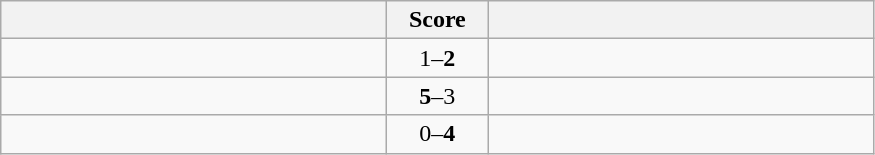<table class="wikitable" style="text-align: center;">
<tr>
<th width=250></th>
<th width=60>Score</th>
<th width=250></th>
</tr>
<tr>
<td align=left></td>
<td>1–<strong>2</strong></td>
<td align=left><strong></td>
</tr>
<tr>
<td align=left></strong></td>
<td><strong>5</strong>–3</td>
<td align=left></td>
</tr>
<tr>
<td align=left></td>
<td>0–<strong>4</strong></td>
<td align=left><strong></td>
</tr>
</table>
